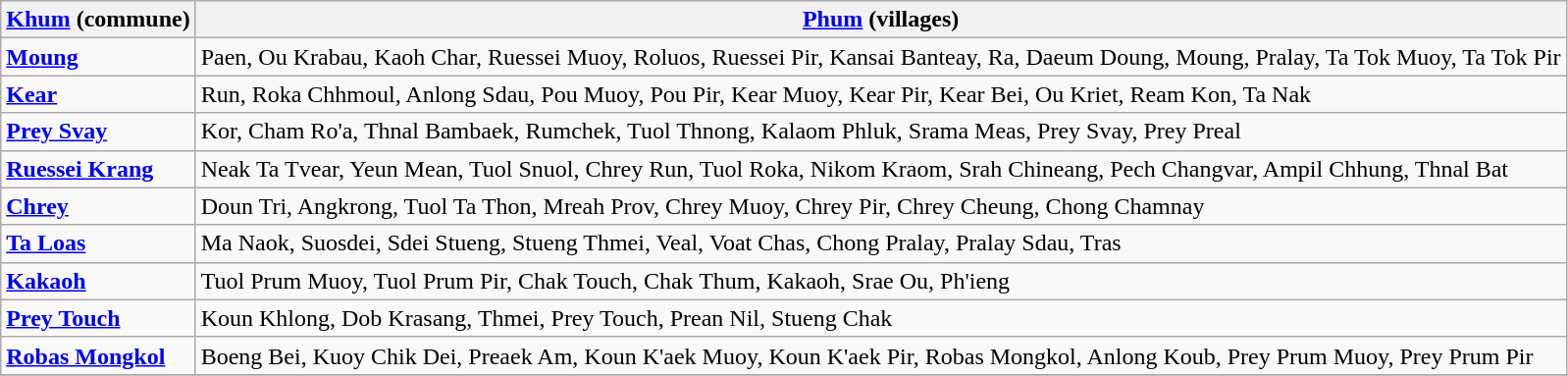<table class="wikitable">
<tr>
<th><a href='#'>Khum</a> (commune)</th>
<th><a href='#'>Phum</a> (villages)</th>
</tr>
<tr>
<td><strong><a href='#'>Moung</a></strong></td>
<td>Paen, Ou Krabau, Kaoh Char, Ruessei Muoy, Roluos, Ruessei Pir, Kansai Banteay, Ra, Daeum Doung, Moung, Pralay, Ta Tok Muoy, Ta Tok Pir</td>
</tr>
<tr>
<td><strong><a href='#'>Kear</a> </strong></td>
<td>Run, Roka Chhmoul, Anlong Sdau, Pou Muoy, Pou Pir, Kear Muoy, Kear Pir, Kear Bei, Ou Kriet, Ream Kon, Ta Nak</td>
</tr>
<tr>
<td><strong><a href='#'>Prey Svay</a></strong></td>
<td>Kor, Cham Ro'a, Thnal Bambaek, Rumchek, Tuol Thnong, Kalaom Phluk, Srama Meas, Prey Svay, Prey Preal</td>
</tr>
<tr>
<td><strong><a href='#'>Ruessei Krang</a></strong></td>
<td>Neak Ta Tvear, Yeun Mean, Tuol Snuol, Chrey Run, Tuol Roka, Nikom Kraom, Srah Chineang, Pech Changvar, Ampil Chhung, Thnal Bat</td>
</tr>
<tr>
<td><strong><a href='#'>Chrey</a></strong></td>
<td>Doun Tri, Angkrong, Tuol Ta Thon, Mreah Prov, Chrey Muoy, Chrey Pir, Chrey Cheung, Chong Chamnay</td>
</tr>
<tr>
<td><strong><a href='#'>Ta Loas</a></strong></td>
<td>Ma Naok, Suosdei, Sdei Stueng, Stueng Thmei, Veal, Voat Chas, Chong Pralay, Pralay Sdau, Tras</td>
</tr>
<tr>
<td><strong><a href='#'>Kakaoh</a></strong></td>
<td>Tuol Prum Muoy, Tuol Prum Pir, Chak Touch, Chak Thum, Kakaoh, Srae Ou, Ph'ieng</td>
</tr>
<tr>
<td><strong><a href='#'>Prey Touch</a> </strong></td>
<td>Koun Khlong, Dob Krasang, Thmei, Prey Touch, Prean Nil, Stueng Chak</td>
</tr>
<tr>
<td><strong><a href='#'>Robas Mongkol</a> </strong></td>
<td>Boeng Bei, Kuoy Chik Dei, Preaek Am, Koun K'aek Muoy, Koun K'aek Pir, Robas Mongkol, Anlong Koub, Prey Prum Muoy, Prey Prum Pir</td>
</tr>
<tr>
</tr>
</table>
